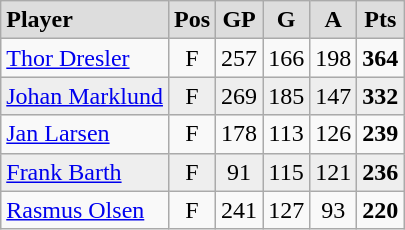<table class="wikitable">
<tr align="center" style="font-weight:bold; background-color:#dddddd;">
<td align="left">Player</td>
<td>Pos</td>
<td>GP</td>
<td>G</td>
<td>A</td>
<td>Pts</td>
</tr>
<tr align="center">
<td align="left"><a href='#'>Thor Dresler</a></td>
<td>F</td>
<td>257</td>
<td>166</td>
<td>198</td>
<td><strong>364</strong></td>
</tr>
<tr align="center" bgcolor="#eeeeee">
<td align="left"><a href='#'>Johan Marklund</a></td>
<td>F</td>
<td>269</td>
<td>185</td>
<td>147</td>
<td><strong>332</strong></td>
</tr>
<tr align="center">
<td align="left"><a href='#'>Jan Larsen</a></td>
<td>F</td>
<td>178</td>
<td>113</td>
<td>126</td>
<td><strong>239</strong></td>
</tr>
<tr align="center" bgcolor="#eeeeee">
<td align="left"><a href='#'>Frank Barth</a></td>
<td>F</td>
<td>91</td>
<td>115</td>
<td>121</td>
<td><strong>236</strong></td>
</tr>
<tr align="center">
<td align="left"><a href='#'>Rasmus Olsen</a></td>
<td>F</td>
<td>241</td>
<td>127</td>
<td>93</td>
<td><strong>220</strong></td>
</tr>
</table>
